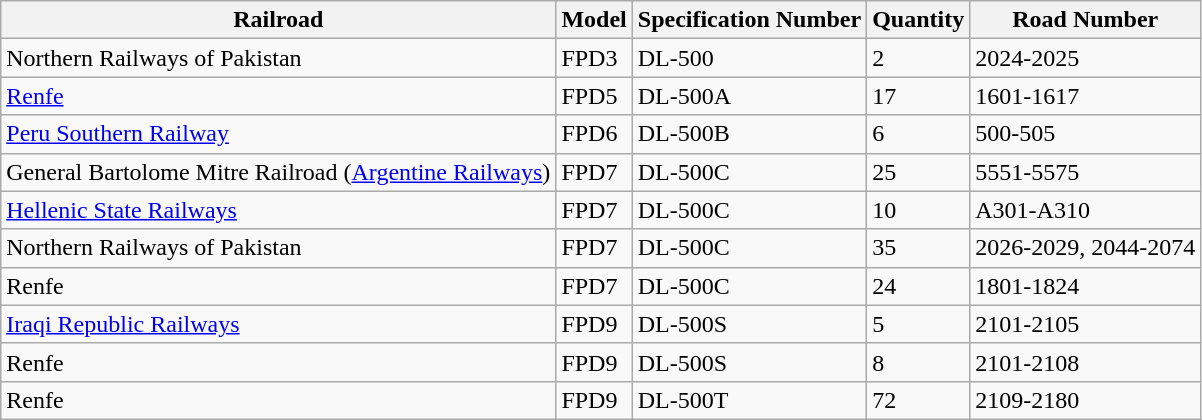<table class="wikitable sortable">
<tr>
<th>Railroad</th>
<th>Model</th>
<th>Specification Number</th>
<th>Quantity</th>
<th>Road Number</th>
</tr>
<tr>
<td>Northern Railways of Pakistan</td>
<td>FPD3</td>
<td>DL-500</td>
<td>2</td>
<td>2024-2025</td>
</tr>
<tr>
<td><a href='#'>Renfe</a></td>
<td>FPD5</td>
<td>DL-500A</td>
<td>17</td>
<td>1601-1617</td>
</tr>
<tr>
<td><a href='#'>Peru Southern Railway</a></td>
<td>FPD6</td>
<td>DL-500B</td>
<td>6</td>
<td>500-505</td>
</tr>
<tr>
<td>General Bartolome Mitre Railroad (<a href='#'>Argentine Railways</a>)</td>
<td>FPD7</td>
<td>DL-500C</td>
<td>25</td>
<td>5551-5575</td>
</tr>
<tr>
<td><a href='#'>Hellenic State Railways</a></td>
<td>FPD7</td>
<td>DL-500C</td>
<td>10</td>
<td>A301-A310</td>
</tr>
<tr>
<td>Northern Railways of Pakistan</td>
<td>FPD7</td>
<td>DL-500C</td>
<td>35</td>
<td>2026-2029, 2044-2074</td>
</tr>
<tr>
<td>Renfe</td>
<td>FPD7</td>
<td>DL-500C</td>
<td>24</td>
<td>1801-1824</td>
</tr>
<tr>
<td><a href='#'>Iraqi Republic Railways</a></td>
<td>FPD9</td>
<td>DL-500S</td>
<td>5</td>
<td>2101-2105</td>
</tr>
<tr>
<td>Renfe</td>
<td>FPD9</td>
<td>DL-500S</td>
<td>8</td>
<td>2101-2108</td>
</tr>
<tr>
<td>Renfe</td>
<td>FPD9</td>
<td>DL-500T</td>
<td>72</td>
<td>2109-2180</td>
</tr>
</table>
